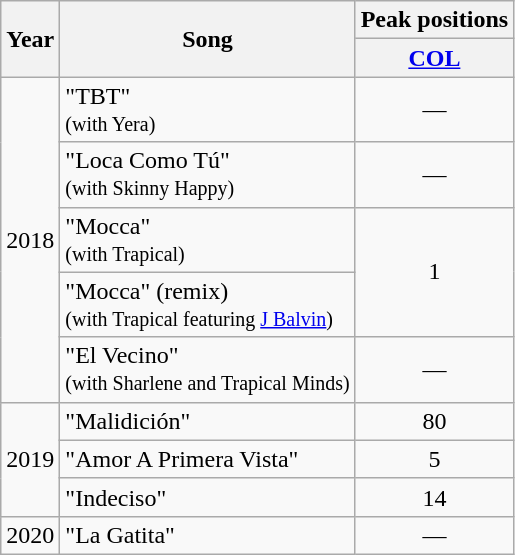<table class="wikitable">
<tr>
<th rowspan="2">Year</th>
<th rowspan="2">Song</th>
<th>Peak positions</th>
</tr>
<tr>
<th scope="col"><a href='#'>COL</a></th>
</tr>
<tr>
<td rowspan="5">2018</td>
<td>"TBT" <br><small>(with Yera)</small></td>
<td style="text-align:center;">—</td>
</tr>
<tr>
<td>"Loca Como Tú" <br><small>(with Skinny Happy)</small></td>
<td style="text-align:center;">—</td>
</tr>
<tr>
<td>"Mocca" <br><small>(with Trapical)</small></td>
<td rowspan="2" style="text-align:center;">1</td>
</tr>
<tr>
<td>"Mocca" (remix)<br><small>(with Trapical featuring <a href='#'>J Balvin</a>)</small></td>
</tr>
<tr>
<td>"El Vecino" <br><small>(with Sharlene and Trapical Minds)</small></td>
<td style="text-align:center;">—</td>
</tr>
<tr>
<td rowspan="3">2019</td>
<td>"Malidición"<br></td>
<td style="text-align:center;">80<br></td>
</tr>
<tr>
<td>"Amor A Primera Vista"<br></td>
<td style="text-align:center;">5</td>
</tr>
<tr>
<td>"Indeciso"<br></td>
<td style="text-align:center;">14</td>
</tr>
<tr>
<td>2020</td>
<td>"La Gatita"<br></td>
<td style="text-align:center;">—</td>
</tr>
</table>
